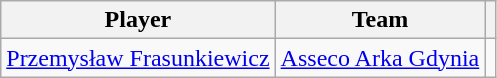<table class="wikitable">
<tr>
<th>Player</th>
<th>Team</th>
<th></th>
</tr>
<tr>
<td> <a href='#'>Przemysław Frasunkiewicz</a></td>
<td><a href='#'>Asseco Arka Gdynia</a></td>
<td></td>
</tr>
</table>
